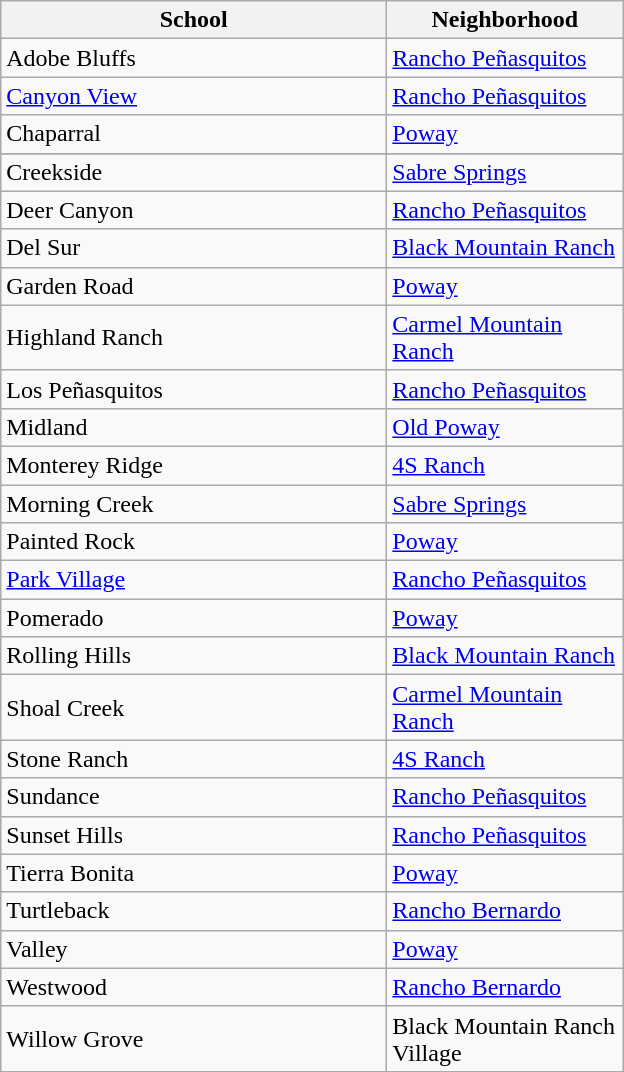<table class="wikitable">
<tr>
<th width="250">School</th>
<th width="150">Neighborhood</th>
</tr>
<tr>
<td>Adobe Bluffs</td>
<td><a href='#'>Rancho Peñasquitos</a></td>
</tr>
<tr>
<td><a href='#'>Canyon View</a></td>
<td><a href='#'>Rancho Peñasquitos</a></td>
</tr>
<tr>
<td>Chaparral</td>
<td><a href='#'>Poway</a></td>
</tr>
<tr>
</tr>
<tr>
<td>Creekside</td>
<td><a href='#'>Sabre Springs</a></td>
</tr>
<tr>
<td>Deer Canyon</td>
<td><a href='#'>Rancho Peñasquitos</a></td>
</tr>
<tr>
<td>Del Sur</td>
<td><a href='#'>Black Mountain Ranch</a></td>
</tr>
<tr>
<td>Garden Road</td>
<td><a href='#'>Poway</a></td>
</tr>
<tr>
<td>Highland Ranch</td>
<td><a href='#'>Carmel Mountain Ranch</a></td>
</tr>
<tr>
<td>Los Peñasquitos</td>
<td><a href='#'>Rancho Peñasquitos</a></td>
</tr>
<tr>
<td>Midland</td>
<td><a href='#'>Old Poway</a></td>
</tr>
<tr>
<td>Monterey Ridge</td>
<td><a href='#'>4S Ranch</a></td>
</tr>
<tr>
<td>Morning Creek</td>
<td><a href='#'>Sabre Springs</a></td>
</tr>
<tr>
<td>Painted Rock</td>
<td><a href='#'>Poway</a></td>
</tr>
<tr>
<td><a href='#'>Park Village</a></td>
<td><a href='#'>Rancho Peñasquitos</a></td>
</tr>
<tr>
<td>Pomerado</td>
<td><a href='#'>Poway</a></td>
</tr>
<tr>
<td>Rolling Hills</td>
<td><a href='#'>Black Mountain Ranch</a></td>
</tr>
<tr>
<td>Shoal Creek</td>
<td><a href='#'>Carmel Mountain Ranch</a></td>
</tr>
<tr>
<td>Stone Ranch</td>
<td><a href='#'>4S Ranch</a></td>
</tr>
<tr>
<td>Sundance</td>
<td><a href='#'>Rancho Peñasquitos</a></td>
</tr>
<tr>
<td>Sunset Hills</td>
<td><a href='#'>Rancho Peñasquitos</a></td>
</tr>
<tr>
<td>Tierra Bonita</td>
<td><a href='#'>Poway</a></td>
</tr>
<tr>
<td>Turtleback</td>
<td><a href='#'>Rancho Bernardo</a></td>
</tr>
<tr>
<td>Valley</td>
<td><a href='#'>Poway</a></td>
</tr>
<tr>
<td>Westwood</td>
<td><a href='#'>Rancho Bernardo</a></td>
</tr>
<tr>
<td>Willow Grove</td>
<td>Black Mountain Ranch Village</td>
</tr>
</table>
